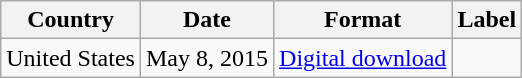<table class="wikitable">
<tr>
<th>Country</th>
<th>Date</th>
<th>Format</th>
<th>Label</th>
</tr>
<tr>
<td>United States</td>
<td>May 8, 2015</td>
<td><a href='#'>Digital download</a></td>
<td></td>
</tr>
</table>
